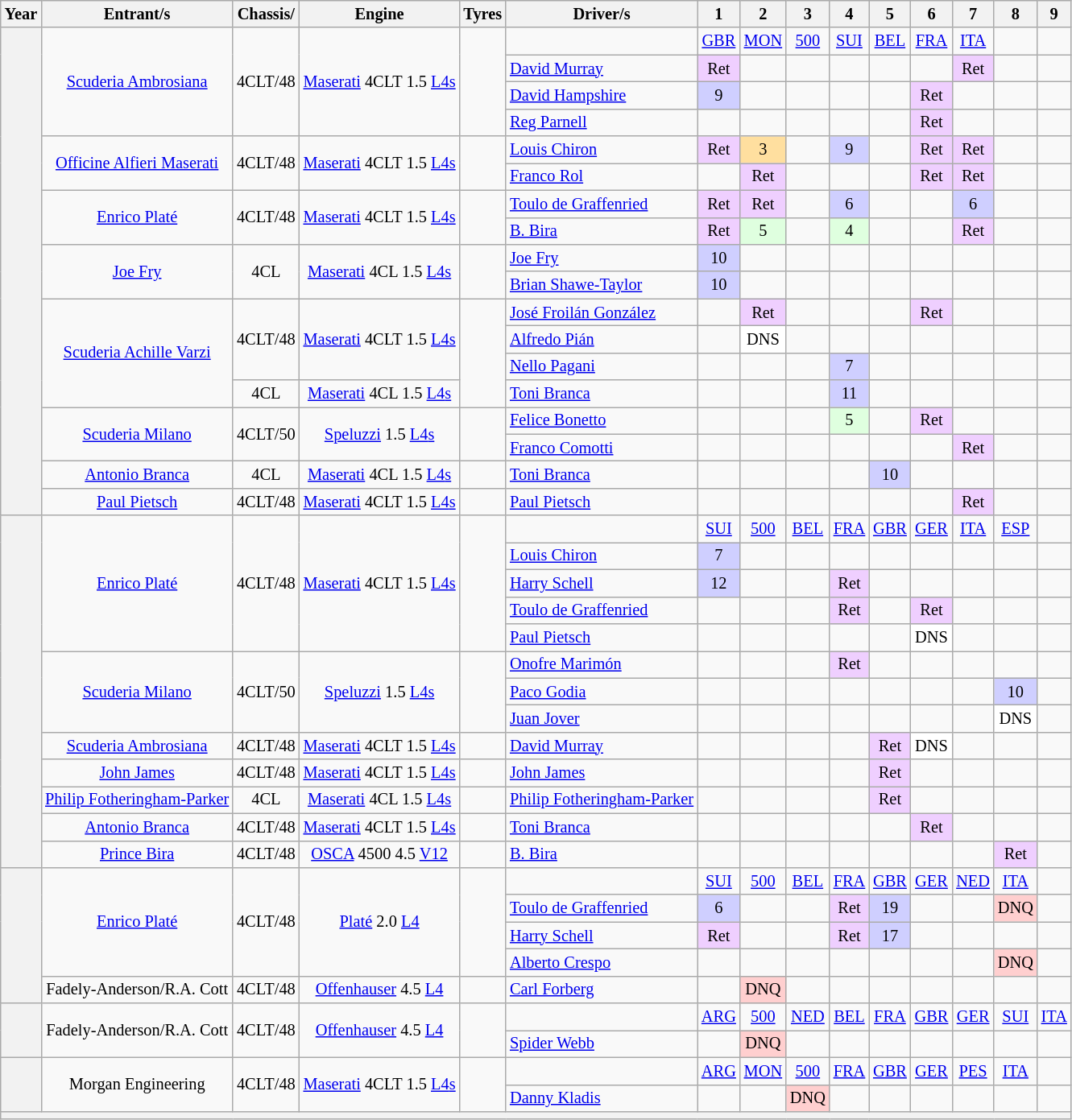<table class="wikitable" style="text-align:center; font-size:85%">
<tr>
<th>Year</th>
<th>Entrant/s</th>
<th>Chassis/</th>
<th>Engine</th>
<th>Tyres</th>
<th>Driver/s</th>
<th>1</th>
<th>2</th>
<th>3</th>
<th>4</th>
<th>5</th>
<th>6</th>
<th>7</th>
<th>8</th>
<th>9</th>
</tr>
<tr>
<th rowspan=18></th>
<td rowspan=4><a href='#'>Scuderia Ambrosiana</a></td>
<td rowspan=4>4CLT/48</td>
<td rowspan=4><a href='#'>Maserati</a> 4CLT 1.5 <a href='#'>L4</a><a href='#'>s</a></td>
<td rowspan=4></td>
<td></td>
<td><a href='#'>GBR</a></td>
<td><a href='#'>MON</a></td>
<td><a href='#'>500</a></td>
<td><a href='#'>SUI</a></td>
<td><a href='#'>BEL</a></td>
<td><a href='#'>FRA</a></td>
<td><a href='#'>ITA</a></td>
<td></td>
<td></td>
</tr>
<tr>
<td align="left"> <a href='#'>David Murray</a></td>
<td style="background:#EFCFFF;">Ret</td>
<td></td>
<td></td>
<td></td>
<td></td>
<td></td>
<td style="background:#EFCFFF;">Ret</td>
<td></td>
<td></td>
</tr>
<tr>
<td align="left"> <a href='#'>David Hampshire</a></td>
<td style="background:#CFCFFF;">9</td>
<td></td>
<td></td>
<td></td>
<td></td>
<td style="background:#EFCFFF;">Ret</td>
<td></td>
<td></td>
<td></td>
</tr>
<tr>
<td align="left"> <a href='#'>Reg Parnell</a></td>
<td></td>
<td></td>
<td></td>
<td></td>
<td></td>
<td style="background:#EFCFFF;">Ret</td>
<td></td>
<td></td>
<td></td>
</tr>
<tr>
<td rowspan=2><a href='#'>Officine Alfieri Maserati</a></td>
<td rowspan=2>4CLT/48</td>
<td rowspan=2><a href='#'>Maserati</a> 4CLT 1.5 <a href='#'>L4</a><a href='#'>s</a></td>
<td rowspan=2></td>
<td align="left"> <a href='#'>Louis Chiron</a></td>
<td style="background:#efcfff;">Ret</td>
<td style="background:#ffdf9f;">3</td>
<td></td>
<td style="background:#cfcfff;">9</td>
<td></td>
<td style="background:#efcfff;">Ret</td>
<td style="background:#efcfff;">Ret</td>
<td></td>
<td></td>
</tr>
<tr>
<td align="left"> <a href='#'>Franco Rol</a></td>
<td></td>
<td style="background:#efcfff;">Ret</td>
<td></td>
<td></td>
<td></td>
<td style="background:#efcfff;">Ret</td>
<td style="background:#efcfff;">Ret</td>
<td></td>
<td></td>
</tr>
<tr>
<td rowspan=2><a href='#'>Enrico Platé</a></td>
<td rowspan=2>4CLT/48</td>
<td rowspan=2><a href='#'>Maserati</a> 4CLT 1.5 <a href='#'>L4</a><a href='#'>s</a></td>
<td rowspan=2></td>
<td align="left"> <a href='#'>Toulo de Graffenried</a></td>
<td style="background:#EFCFFF;">Ret</td>
<td style="background:#EFCFFF;">Ret</td>
<td></td>
<td style="background:#CFCFFF;">6</td>
<td></td>
<td></td>
<td style="background:#CFCFFF;">6</td>
<td></td>
<td></td>
</tr>
<tr>
<td align="left"> <a href='#'>B. Bira</a></td>
<td style="background:#EFCFFF;">Ret</td>
<td style="background:#DFFFDF;">5</td>
<td></td>
<td style="background:#DFFFDF;">4</td>
<td></td>
<td></td>
<td style="background:#EFCFFF;">Ret</td>
<td></td>
<td></td>
</tr>
<tr>
<td rowspan=2><a href='#'>Joe Fry</a></td>
<td rowspan=2>4CL</td>
<td rowspan=2><a href='#'>Maserati</a> 4CL 1.5 <a href='#'>L4</a><a href='#'>s</a></td>
<td rowspan=2></td>
<td align="left"> <a href='#'>Joe Fry</a></td>
<td style="background:#CFCFFF;">10</td>
<td></td>
<td></td>
<td></td>
<td></td>
<td></td>
<td></td>
<td></td>
<td></td>
</tr>
<tr>
<td align="left"> <a href='#'>Brian Shawe-Taylor</a></td>
<td style="background:#CFCFFF;">10</td>
<td></td>
<td></td>
<td></td>
<td></td>
<td></td>
<td></td>
<td></td>
<td></td>
</tr>
<tr>
<td rowspan=4><a href='#'>Scuderia Achille Varzi</a></td>
<td rowspan=3>4CLT/48</td>
<td rowspan=3><a href='#'>Maserati</a> 4CLT 1.5 <a href='#'>L4</a><a href='#'>s</a></td>
<td rowspan=4></td>
<td align="left"> <a href='#'>José Froilán González</a></td>
<td></td>
<td style="background:#EFCFFF;">Ret</td>
<td></td>
<td></td>
<td></td>
<td style="background:#EFCFFF;">Ret</td>
<td></td>
<td></td>
<td></td>
</tr>
<tr>
<td align="left"> <a href='#'>Alfredo Pián</a></td>
<td></td>
<td style="background:#ffffff;">DNS</td>
<td></td>
<td></td>
<td></td>
<td></td>
<td></td>
<td></td>
<td></td>
</tr>
<tr>
<td align="left"> <a href='#'>Nello Pagani</a></td>
<td></td>
<td></td>
<td></td>
<td style="background:#CFCFFF;">7</td>
<td></td>
<td></td>
<td></td>
<td></td>
<td></td>
</tr>
<tr>
<td>4CL</td>
<td><a href='#'>Maserati</a> 4CL 1.5 <a href='#'>L4</a><a href='#'>s</a></td>
<td align="left"> <a href='#'>Toni Branca</a></td>
<td></td>
<td></td>
<td></td>
<td style="background:#CFCFFF;">11</td>
<td></td>
<td></td>
<td></td>
<td></td>
<td></td>
</tr>
<tr>
<td rowspan=2><a href='#'>Scuderia Milano</a></td>
<td rowspan=2>4CLT/50</td>
<td rowspan=2><a href='#'>Speluzzi</a> 1.5 <a href='#'>L4</a><a href='#'>s</a></td>
<td rowspan=2></td>
<td align="left"> <a href='#'>Felice Bonetto</a></td>
<td></td>
<td></td>
<td></td>
<td style="background:#DFFFDF;">5</td>
<td></td>
<td style="background:#EFCFFF;">Ret</td>
<td></td>
<td></td>
<td></td>
</tr>
<tr>
<td align="left"> <a href='#'>Franco Comotti</a></td>
<td></td>
<td></td>
<td></td>
<td></td>
<td></td>
<td></td>
<td style="background:#EFCFFF;">Ret</td>
<td></td>
<td></td>
</tr>
<tr>
<td><a href='#'>Antonio Branca</a></td>
<td>4CL</td>
<td><a href='#'>Maserati</a> 4CL 1.5 <a href='#'>L4</a><a href='#'>s</a></td>
<td></td>
<td align="left"> <a href='#'>Toni Branca</a></td>
<td></td>
<td></td>
<td></td>
<td></td>
<td style="background:#CFCFFF;">10</td>
<td></td>
<td></td>
<td></td>
<td></td>
</tr>
<tr>
<td><a href='#'>Paul Pietsch</a></td>
<td>4CLT/48</td>
<td><a href='#'>Maserati</a> 4CLT 1.5 <a href='#'>L4</a><a href='#'>s</a></td>
<td></td>
<td align="left"> <a href='#'>Paul Pietsch</a></td>
<td></td>
<td></td>
<td></td>
<td></td>
<td></td>
<td></td>
<td style="background:#EFCFFF;">Ret</td>
<td></td>
<td></td>
</tr>
<tr>
<th rowspan=13></th>
<td rowspan=5><a href='#'>Enrico Platé</a></td>
<td rowspan=5>4CLT/48</td>
<td rowspan=5><a href='#'>Maserati</a> 4CLT 1.5 <a href='#'>L4</a><a href='#'>s</a></td>
<td rowspan=5></td>
<td></td>
<td><a href='#'>SUI</a></td>
<td><a href='#'>500</a></td>
<td><a href='#'>BEL</a></td>
<td><a href='#'>FRA</a></td>
<td><a href='#'>GBR</a></td>
<td><a href='#'>GER</a></td>
<td><a href='#'>ITA</a></td>
<td><a href='#'>ESP</a></td>
<td></td>
</tr>
<tr>
<td align="left"> <a href='#'>Louis Chiron</a></td>
<td style="background:#CFCFFF;">7</td>
<td></td>
<td></td>
<td></td>
<td></td>
<td></td>
<td></td>
<td></td>
<td></td>
</tr>
<tr>
<td align="left"> <a href='#'>Harry Schell</a></td>
<td style="background:#CFCFFF;">12</td>
<td></td>
<td></td>
<td style="background:#EFCFFF;">Ret</td>
<td></td>
<td></td>
<td></td>
<td></td>
<td></td>
</tr>
<tr>
<td align="left"> <a href='#'>Toulo de Graffenried</a></td>
<td></td>
<td></td>
<td></td>
<td style="background:#EFCFFF;">Ret</td>
<td></td>
<td style="background:#EFCFFF;">Ret</td>
<td></td>
<td></td>
<td></td>
</tr>
<tr>
<td align="left"> <a href='#'>Paul Pietsch</a></td>
<td></td>
<td></td>
<td></td>
<td></td>
<td></td>
<td style="background:#FFFFFF;">DNS</td>
<td></td>
<td></td>
<td></td>
</tr>
<tr>
<td rowspan=3><a href='#'>Scuderia Milano</a></td>
<td rowspan=3>4CLT/50</td>
<td rowspan=3><a href='#'>Speluzzi</a> 1.5 <a href='#'>L4</a><a href='#'>s</a></td>
<td rowspan=3></td>
<td align="left"> <a href='#'>Onofre Marimón</a></td>
<td></td>
<td></td>
<td></td>
<td style="background:#EFCFFF;">Ret</td>
<td></td>
<td></td>
<td></td>
<td></td>
<td></td>
</tr>
<tr>
<td align="left"> <a href='#'>Paco Godia</a></td>
<td></td>
<td></td>
<td></td>
<td></td>
<td></td>
<td></td>
<td></td>
<td style="background:#CFCFFF;">10</td>
<td></td>
</tr>
<tr>
<td align="left"> <a href='#'>Juan Jover</a></td>
<td></td>
<td></td>
<td></td>
<td></td>
<td></td>
<td></td>
<td></td>
<td style="background:#ffffff;">DNS</td>
<td></td>
</tr>
<tr>
<td><a href='#'>Scuderia Ambrosiana</a></td>
<td>4CLT/48</td>
<td><a href='#'>Maserati</a> 4CLT 1.5 <a href='#'>L4</a><a href='#'>s</a></td>
<td></td>
<td align="left"> <a href='#'>David Murray</a></td>
<td></td>
<td></td>
<td></td>
<td></td>
<td style="background:#EFCFFF;">Ret</td>
<td style="background:#ffffff;">DNS</td>
<td></td>
<td></td>
<td></td>
</tr>
<tr>
<td><a href='#'>John James</a></td>
<td>4CLT/48</td>
<td><a href='#'>Maserati</a> 4CLT 1.5 <a href='#'>L4</a><a href='#'>s</a></td>
<td></td>
<td align="left"> <a href='#'>John James</a></td>
<td></td>
<td></td>
<td></td>
<td></td>
<td style="background:#EFCFFF;">Ret</td>
<td></td>
<td></td>
<td></td>
<td></td>
</tr>
<tr>
<td><a href='#'>Philip Fotheringham-Parker</a></td>
<td>4CL</td>
<td><a href='#'>Maserati</a> 4CL 1.5 <a href='#'>L4</a><a href='#'>s</a></td>
<td></td>
<td align="left"> <a href='#'>Philip Fotheringham-Parker</a></td>
<td></td>
<td></td>
<td></td>
<td></td>
<td style="background:#EFCFFF;">Ret</td>
<td></td>
<td></td>
<td></td>
<td></td>
</tr>
<tr>
<td><a href='#'>Antonio Branca</a></td>
<td>4CLT/48</td>
<td><a href='#'>Maserati</a> 4CLT 1.5 <a href='#'>L4</a><a href='#'>s</a></td>
<td></td>
<td align="left"> <a href='#'>Toni Branca</a></td>
<td></td>
<td></td>
<td></td>
<td></td>
<td></td>
<td style="background:#EFCFFF;">Ret</td>
<td></td>
<td></td>
<td></td>
</tr>
<tr>
<td><a href='#'>Prince Bira</a></td>
<td>4CLT/48</td>
<td><a href='#'>OSCA</a> 4500 4.5 <a href='#'>V12</a></td>
<td></td>
<td align="left"> <a href='#'>B. Bira</a></td>
<td></td>
<td></td>
<td></td>
<td></td>
<td></td>
<td></td>
<td></td>
<td style="background:#EFCFFF;">Ret</td>
<td></td>
</tr>
<tr>
<th rowspan=5></th>
<td rowspan=4><a href='#'>Enrico Platé</a></td>
<td rowspan=4>4CLT/48</td>
<td rowspan=4><a href='#'>Platé</a> 2.0 <a href='#'>L4</a></td>
<td rowspan=4></td>
<td></td>
<td><a href='#'>SUI</a></td>
<td><a href='#'>500</a></td>
<td><a href='#'>BEL</a></td>
<td><a href='#'>FRA</a></td>
<td><a href='#'>GBR</a></td>
<td><a href='#'>GER</a></td>
<td><a href='#'>NED</a></td>
<td><a href='#'>ITA</a></td>
<td></td>
</tr>
<tr>
<td align="left"> <a href='#'>Toulo de Graffenried</a></td>
<td style="background:#CFCFFF;">6</td>
<td></td>
<td></td>
<td style="background:#EFCFFF;">Ret</td>
<td style="background:#CFCFFF;">19</td>
<td></td>
<td></td>
<td style="background:#ffcfcf;">DNQ</td>
<td></td>
</tr>
<tr>
<td align="left"> <a href='#'>Harry Schell</a></td>
<td style="background:#EFCFFF;">Ret</td>
<td></td>
<td></td>
<td style="background:#EFCFFF;">Ret</td>
<td style="background:#CFCFFF;">17</td>
<td></td>
<td></td>
<td></td>
<td></td>
</tr>
<tr>
<td align="left"> <a href='#'>Alberto Crespo</a></td>
<td></td>
<td></td>
<td></td>
<td></td>
<td></td>
<td></td>
<td></td>
<td style="background:#ffcfcf;">DNQ</td>
<td></td>
</tr>
<tr>
<td>Fadely-Anderson/R.A. Cott</td>
<td>4CLT/48</td>
<td><a href='#'>Offenhauser</a> 4.5 <a href='#'>L4</a></td>
<td></td>
<td align="left"> <a href='#'>Carl Forberg</a></td>
<td></td>
<td style="background:#ffcfcf;">DNQ</td>
<td></td>
<td></td>
<td></td>
<td></td>
<td></td>
<td></td>
<td></td>
</tr>
<tr>
<th rowspan=2></th>
<td rowspan=2>Fadely-Anderson/R.A. Cott</td>
<td rowspan=2>4CLT/48</td>
<td rowspan=2><a href='#'>Offenhauser</a> 4.5 <a href='#'>L4</a></td>
<td rowspan=2></td>
<td></td>
<td><a href='#'>ARG</a></td>
<td><a href='#'>500</a></td>
<td><a href='#'>NED</a></td>
<td><a href='#'>BEL</a></td>
<td><a href='#'>FRA</a></td>
<td><a href='#'>GBR</a></td>
<td><a href='#'>GER</a></td>
<td><a href='#'>SUI</a></td>
<td><a href='#'>ITA</a></td>
</tr>
<tr>
<td align="left"> <a href='#'>Spider Webb</a></td>
<td></td>
<td style="background:#ffcfcf;">DNQ</td>
<td></td>
<td></td>
<td></td>
<td></td>
<td></td>
<td></td>
<td></td>
</tr>
<tr>
<th rowspan=2></th>
<td rowspan=2>Morgan Engineering</td>
<td rowspan=2>4CLT/48</td>
<td rowspan=2><a href='#'>Maserati</a> 4CLT 1.5 <a href='#'>L4</a><a href='#'>s</a></td>
<td rowspan=2></td>
<td></td>
<td><a href='#'>ARG</a></td>
<td><a href='#'>MON</a></td>
<td><a href='#'>500</a></td>
<td><a href='#'>FRA</a></td>
<td><a href='#'>GBR</a></td>
<td><a href='#'>GER</a></td>
<td><a href='#'>PES</a></td>
<td><a href='#'>ITA</a></td>
<td></td>
</tr>
<tr>
<td align="left"> <a href='#'>Danny Kladis</a></td>
<td></td>
<td></td>
<td style="background:#ffcfcf;">DNQ</td>
<td></td>
<td></td>
<td></td>
<td></td>
<td></td>
<td></td>
</tr>
<tr>
<th colspan=17></th>
</tr>
</table>
